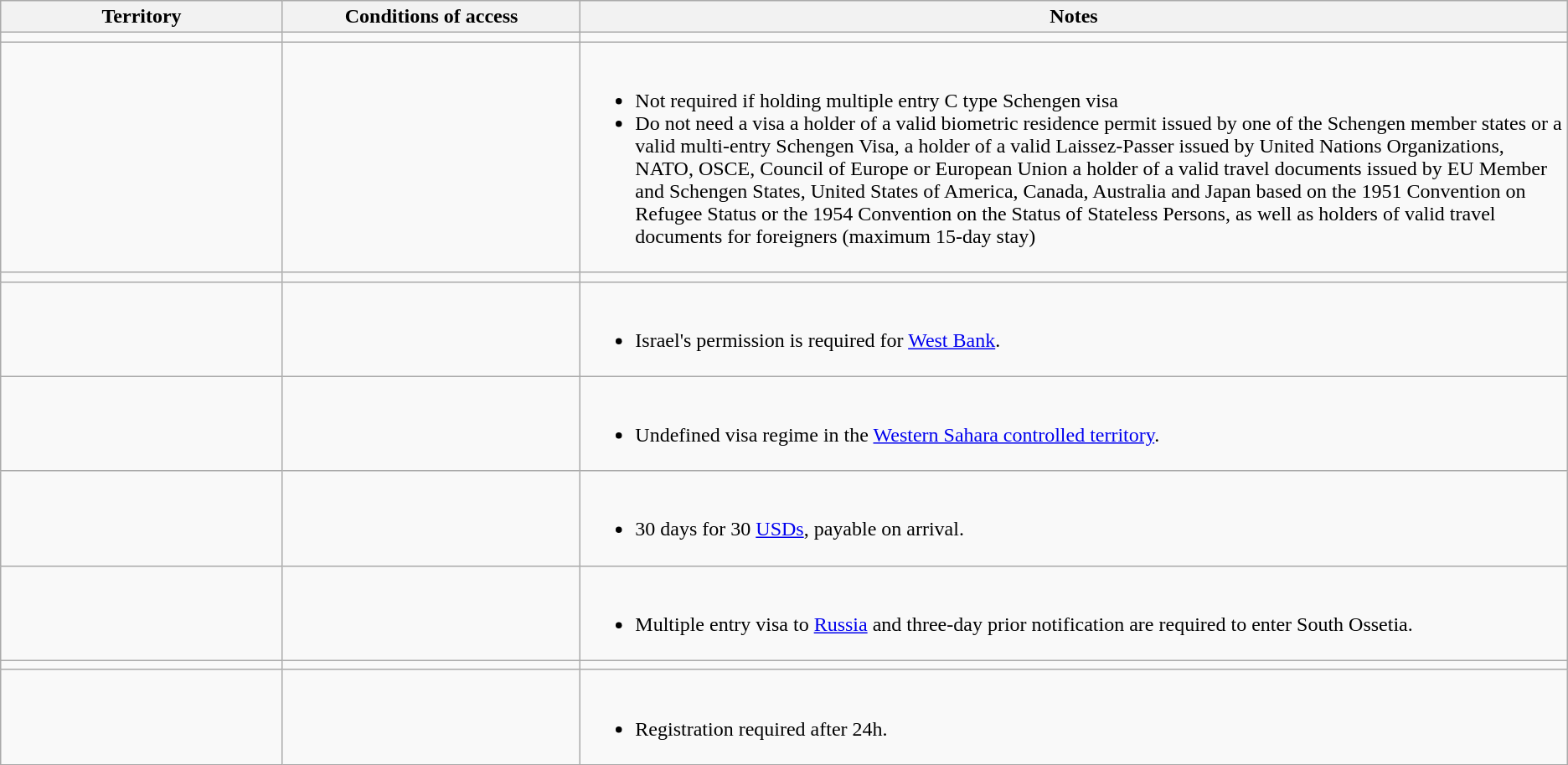<table class="wikitable" style="text-align: left; table-layout: fixed;">
<tr>
<th style="width:18%;">Territory</th>
<th style="width:19%;">Conditions of access</th>
<th>Notes</th>
</tr>
<tr>
<td></td>
<td></td>
<td></td>
</tr>
<tr>
<td></td>
<td></td>
<td><br><ul><li>Not required if holding multiple entry C type Schengen visa</li><li>Do not need a visa a holder of a valid biometric residence permit issued by one of the Schengen member states or a valid multi-entry Schengen Visa, a holder of a valid Laissez-Passer issued by United Nations Organizations, NATO, OSCE, Council of Europe or European Union a holder of a valid travel documents issued by EU Member and Schengen States, United States of America, Canada, Australia and Japan based on the 1951 Convention on Refugee Status or the 1954 Convention on the Status of Stateless Persons, as well as holders of valid travel documents for foreigners (maximum 15-day stay)</li></ul></td>
</tr>
<tr>
<td></td>
<td></td>
<td></td>
</tr>
<tr>
<td></td>
<td></td>
<td><br><ul><li>Israel's permission is required for <a href='#'>West Bank</a>.</li></ul></td>
</tr>
<tr>
<td></td>
<td></td>
<td><br><ul><li>Undefined visa regime in the <a href='#'>Western Sahara controlled territory</a>.</li></ul></td>
</tr>
<tr>
<td></td>
<td></td>
<td><br><ul><li>30 days for 30 <a href='#'>USDs</a>, payable on arrival.</li></ul></td>
</tr>
<tr>
<td></td>
<td></td>
<td><br><ul><li>Multiple entry visa to <a href='#'>Russia</a> and three-day prior notification are required to enter South Ossetia.</li></ul></td>
</tr>
<tr>
<td></td>
<td></td>
<td></td>
</tr>
<tr>
<td></td>
<td></td>
<td><br><ul><li>Registration required after 24h.</li></ul></td>
</tr>
</table>
